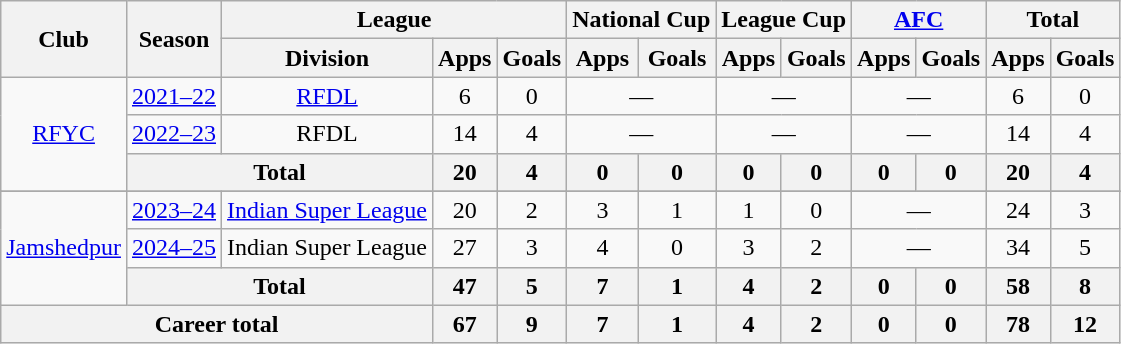<table class="wikitable" style="text-align: center;">
<tr>
<th rowspan="2">Club</th>
<th rowspan="2">Season</th>
<th colspan="3">League</th>
<th colspan="2">National Cup</th>
<th colspan="2">League Cup</th>
<th colspan="2"><a href='#'>AFC</a></th>
<th colspan="2">Total</th>
</tr>
<tr>
<th>Division</th>
<th>Apps</th>
<th>Goals</th>
<th>Apps</th>
<th>Goals</th>
<th>Apps</th>
<th>Goals</th>
<th>Apps</th>
<th>Goals</th>
<th>Apps</th>
<th>Goals</th>
</tr>
<tr>
<td rowspan="3"><a href='#'>RFYC</a></td>
<td><a href='#'>2021–22</a></td>
<td><a href='#'>RFDL</a></td>
<td>6</td>
<td>0</td>
<td colspan="2">—</td>
<td colspan="2">—</td>
<td colspan="2">—</td>
<td>6</td>
<td>0</td>
</tr>
<tr>
<td><a href='#'>2022–23</a></td>
<td>RFDL</td>
<td>14</td>
<td>4</td>
<td colspan="2">—</td>
<td colspan="2">—</td>
<td colspan="2">—</td>
<td>14</td>
<td>4</td>
</tr>
<tr>
<th colspan="2">Total</th>
<th>20</th>
<th>4</th>
<th>0</th>
<th>0</th>
<th>0</th>
<th>0</th>
<th>0</th>
<th>0</th>
<th>20</th>
<th>4</th>
</tr>
<tr>
</tr>
<tr>
<td rowspan="3"><a href='#'>Jamshedpur</a></td>
<td><a href='#'>2023–24</a></td>
<td><a href='#'>Indian Super League</a></td>
<td>20</td>
<td>2</td>
<td>3</td>
<td>1</td>
<td>1</td>
<td>0</td>
<td colspan="2">—</td>
<td>24</td>
<td>3</td>
</tr>
<tr>
<td><a href='#'>2024–25</a></td>
<td>Indian Super League</td>
<td>27</td>
<td>3</td>
<td>4</td>
<td>0</td>
<td>3</td>
<td>2</td>
<td colspan="2">—</td>
<td>34</td>
<td>5</td>
</tr>
<tr>
<th colspan="2">Total</th>
<th>47</th>
<th>5</th>
<th>7</th>
<th>1</th>
<th>4</th>
<th>2</th>
<th>0</th>
<th>0</th>
<th>58</th>
<th>8</th>
</tr>
<tr>
<th colspan="3">Career total</th>
<th>67</th>
<th>9</th>
<th>7</th>
<th>1</th>
<th>4</th>
<th>2</th>
<th>0</th>
<th>0</th>
<th>78</th>
<th>12</th>
</tr>
</table>
